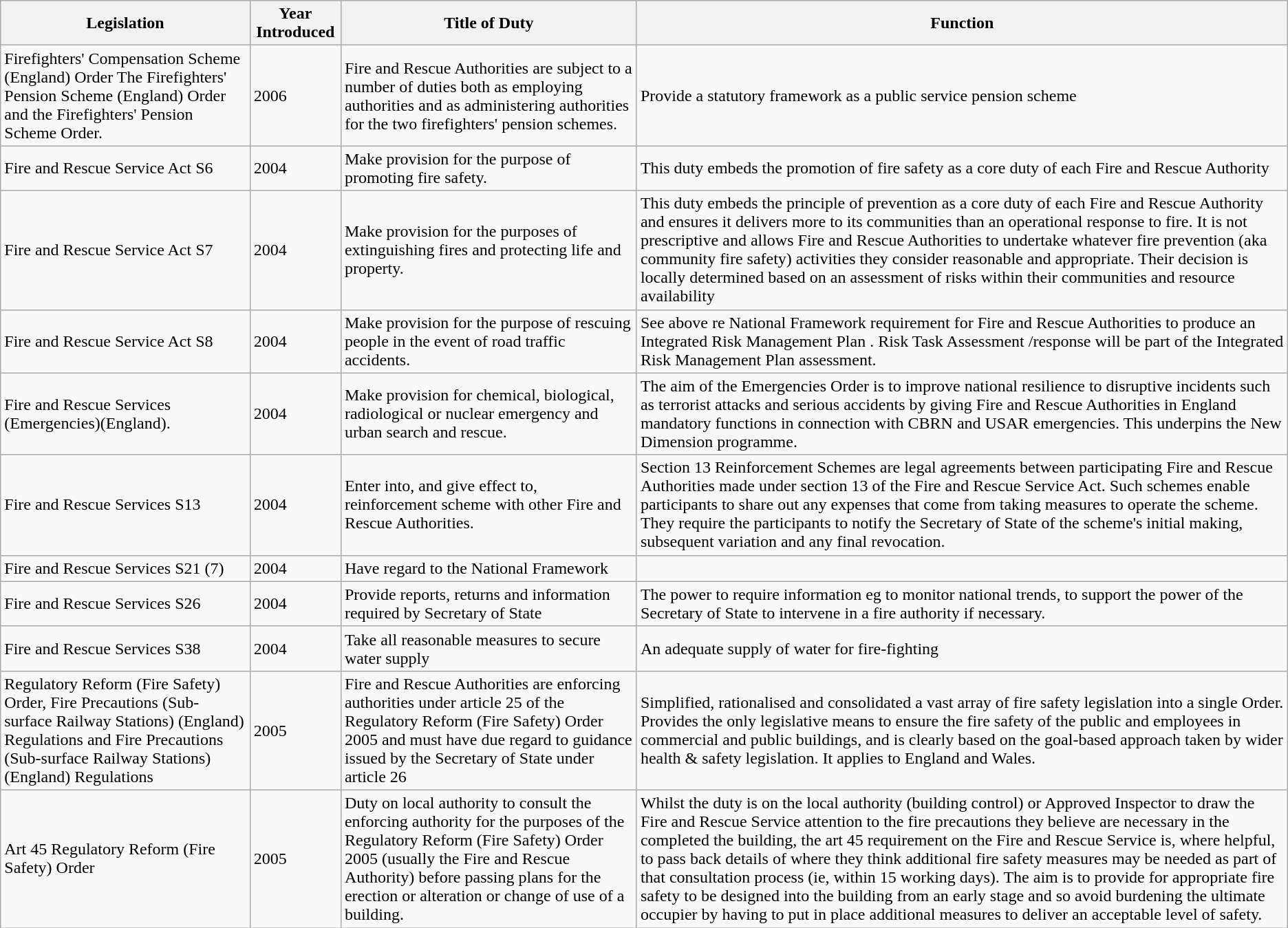<table class="wikitable sortable mw-collapsible mw-collapsed">
<tr>
<th>Legislation</th>
<th>Year Introduced</th>
<th>Title of Duty</th>
<th>Function</th>
</tr>
<tr>
<td>Firefighters'  Compensation Scheme (England) Order The Firefighters'  Pension Scheme (England) Order and the Firefighters'  Pension Scheme Order.</td>
<td>2006</td>
<td>Fire and Rescue  Authorities are subject to a number of duties both as employing authorities  and as administering authorities for the two firefighters' pension schemes.</td>
<td>Provide a  statutory framework as a public service pension scheme</td>
</tr>
<tr>
<td>Fire and Rescue Service Act S6</td>
<td>2004</td>
<td>Make  provision for the purpose of promoting fire safety.</td>
<td>This  duty embeds the promotion of fire safety as a core duty of each Fire and  Rescue Authority</td>
</tr>
<tr>
<td>Fire and Rescue Service Act S7</td>
<td>2004</td>
<td>Make  provision for the purposes of extinguishing fires and protecting life and  property.</td>
<td>This  duty embeds the principle of prevention as a core duty of each Fire and  Rescue Authority and ensures it delivers more to its communities than an  operational response to fire. It is not prescriptive and allows Fire and  Rescue Authorities to undertake whatever fire prevention (aka community fire  safety) activities they consider reasonable and appropriate. Their decision  is locally determined based on an assessment of risks within their  communities and resource availability</td>
</tr>
<tr>
<td>Fire and Rescue Service Act S8</td>
<td>2004</td>
<td>Make  provision for the purpose of rescuing people in the event of road traffic  accidents.</td>
<td>See  above re National Framework requirement for Fire and Rescue Authorities to  produce an Integrated Risk Management Plan . Risk Task Assessment /response  will be part of the Integrated Risk Management Plan assessment.</td>
</tr>
<tr>
<td>Fire and Rescue Services (Emergencies)(England).</td>
<td>2004</td>
<td>Make  provision for chemical, biological, radiological or nuclear emergency and  urban search and rescue.</td>
<td>The  aim of the Emergencies Order is to improve national resilience to disruptive  incidents such as terrorist attacks and serious accidents by giving Fire and  Rescue Authorities in England mandatory functions in connection with CBRN and  USAR emergencies. This underpins the New Dimension programme.</td>
</tr>
<tr>
<td>Fire and Rescue Services S13</td>
<td>2004</td>
<td>Enter  into, and give effect to, reinforcement scheme with other Fire and Rescue  Authorities.</td>
<td>Section  13 Reinforcement Schemes are legal agreements between participating Fire and  Rescue Authorities made under section 13 of the Fire and Rescue Service Act.  Such schemes enable participants to share out any expenses that come from  taking measures to operate the scheme. They require the participants to  notify the Secretary of State of the scheme's initial making, subsequent  variation and any final revocation.</td>
</tr>
<tr>
<td>Fire and Rescue Services S21 (7)</td>
<td>2004</td>
<td>Have  regard to the National Framework</td>
<td></td>
</tr>
<tr>
<td>Fire and Rescue Services S26</td>
<td>2004</td>
<td>Provide  reports, returns and information required by Secretary of State</td>
<td>The  power to require information eg to monitor national trends, to support the  power of the Secretary of State to intervene in a fire authority if  necessary.</td>
</tr>
<tr>
<td>Fire and Rescue Services S38</td>
<td>2004</td>
<td>Take  all reasonable measures to secure water supply</td>
<td>An  adequate supply of water for fire-fighting</td>
</tr>
<tr>
<td>Regulatory Reform (Fire Safety) Order, Fire  Precautions (Sub-surface Railway Stations) (England) Regulations and Fire Precautions (Sub-surface Railway Stations) (England) Regulations</td>
<td>2005</td>
<td>Fire  and Rescue Authorities are enforcing authorities under article 25 of the  Regulatory Reform (Fire Safety) Order 2005 and must have due regard to  guidance issued by the Secretary of State under article 26</td>
<td>Simplified,  rationalised and consolidated a vast array of fire safety legislation into a  single Order. Provides the only legislative means to ensure the fire safety  of the public and employees in commercial and public buildings, and is  clearly based on the goal-based approach taken by wider health & safety  legislation. It applies to England and Wales.</td>
</tr>
<tr>
<td>Art 45 Regulatory Reform (Fire Safety) Order</td>
<td>2005</td>
<td>Duty  on local authority to consult the enforcing authority for the purposes of the  Regulatory Reform (Fire Safety) Order 2005 (usually the Fire and Rescue  Authority) before passing plans for the erection or alteration or change of  use of a building.</td>
<td>Whilst  the duty is on the local authority (building control) or Approved Inspector  to draw the Fire and Rescue Service attention to the fire precautions they  believe are necessary in the completed the building, the art 45 requirement  on the Fire and Rescue Service is, where helpful, to pass back details of  where they think additional fire safety measures may be needed as part of  that consultation process (ie, within 15 working days). The aim is to provide  for appropriate fire safety to be designed into the building from an early  stage and so avoid burdening the ultimate occupier by having to put in place  additional measures to deliver an acceptable level of safety.</td>
</tr>
</table>
